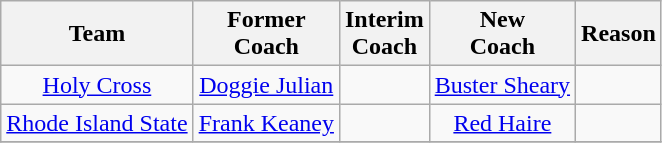<table class="wikitable" style="text-align:center;">
<tr>
<th>Team</th>
<th>Former<br>Coach</th>
<th>Interim<br>Coach</th>
<th>New<br>Coach</th>
<th>Reason</th>
</tr>
<tr>
<td><a href='#'>Holy Cross</a></td>
<td><a href='#'>Doggie Julian</a></td>
<td></td>
<td><a href='#'>Buster Sheary</a></td>
<td></td>
</tr>
<tr>
<td><a href='#'>Rhode Island State</a></td>
<td><a href='#'>Frank Keaney</a></td>
<td></td>
<td><a href='#'>Red Haire</a></td>
<td></td>
</tr>
<tr>
</tr>
</table>
